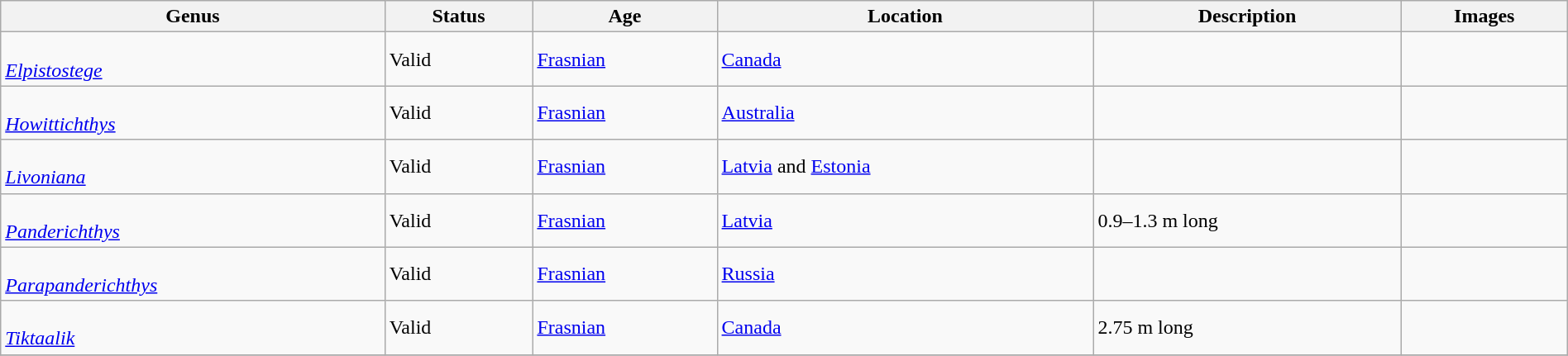<table class="wikitable sortable" align="center" width="100%">
<tr>
<th>Genus</th>
<th>Status</th>
<th>Age</th>
<th>Location</th>
<th class="unsortable">Description</th>
<th class="unsortable">Images</th>
</tr>
<tr>
<td><br><em><a href='#'>Elpistostege</a></em></td>
<td>Valid</td>
<td><a href='#'>Frasnian</a></td>
<td><a href='#'>Canada</a></td>
<td></td>
<td></td>
</tr>
<tr>
<td><br><em><a href='#'>Howittichthys</a></em></td>
<td>Valid</td>
<td><a href='#'>Frasnian</a></td>
<td><a href='#'>Australia</a></td>
<td></td>
<td></td>
</tr>
<tr>
<td><br><em><a href='#'>Livoniana</a></em></td>
<td>Valid</td>
<td><a href='#'>Frasnian</a></td>
<td><a href='#'>Latvia</a> and <a href='#'>Estonia</a></td>
<td></td>
<td></td>
</tr>
<tr>
<td><br><em><a href='#'>Panderichthys</a></em></td>
<td>Valid</td>
<td><a href='#'>Frasnian</a></td>
<td><a href='#'>Latvia</a></td>
<td>0.9–1.3 m long</td>
<td></td>
</tr>
<tr>
<td><br><em><a href='#'>Parapanderichthys</a></em></td>
<td>Valid</td>
<td><a href='#'>Frasnian</a></td>
<td><a href='#'>Russia</a></td>
<td></td>
<td></td>
</tr>
<tr>
<td><br><em><a href='#'>Tiktaalik</a></em></td>
<td>Valid</td>
<td><a href='#'>Frasnian</a></td>
<td><a href='#'>Canada</a></td>
<td>2.75 m long</td>
<td></td>
</tr>
<tr>
</tr>
</table>
